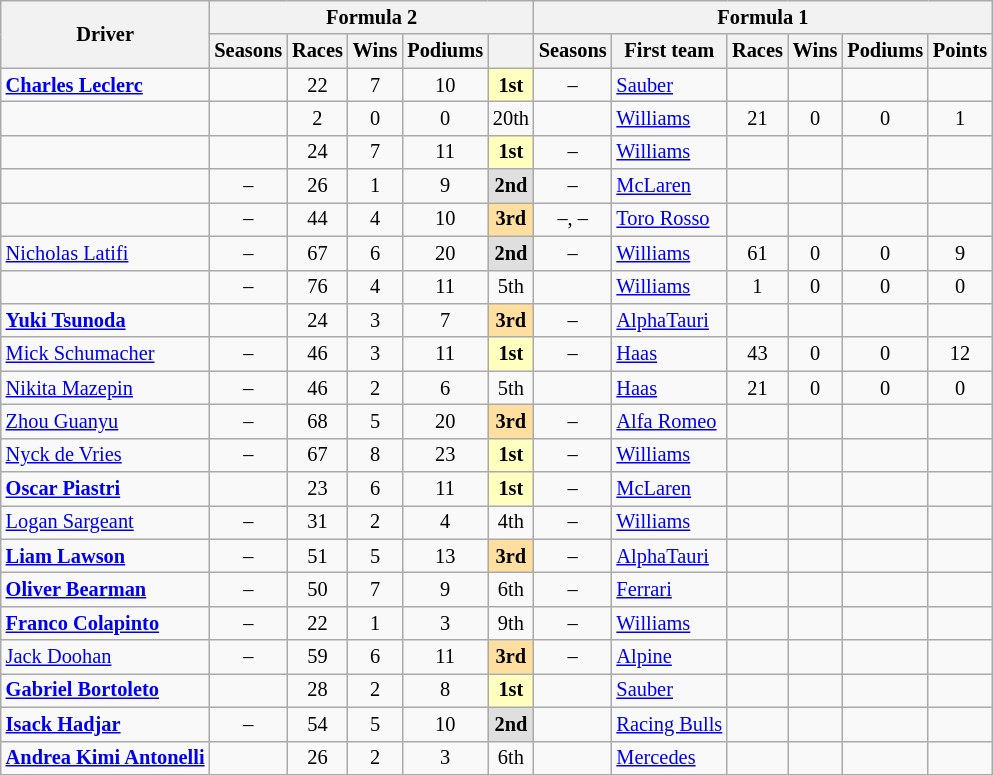<table class="wikitable sortable mw-collapsible" style="font-size:85%; text-align:center">
<tr>
<th rowspan=2>Driver</th>
<th colspan=5>Formula 2</th>
<th colspan=6>Formula 1</th>
</tr>
<tr>
<th>Seasons</th>
<th>Races</th>
<th>Wins</th>
<th>Podiums</th>
<th></th>
<th>Seasons</th>
<th>First team</th>
<th>Races</th>
<th>Wins</th>
<th>Podiums</th>
<th>Points</th>
</tr>
<tr>
<td align=left> <strong><a href='#'>Charles Leclerc</a></strong></td>
<td></td>
<td>22</td>
<td>7</td>
<td>10</td>
<td style="background:#FFFFBF;"><strong>1st</strong></td>
<td>–</td>
<td align=left><a href='#'>Sauber</a></td>
<td></td>
<td></td>
<td></td>
<td></td>
</tr>
<tr>
<td align="left"> </td>
<td></td>
<td>2</td>
<td>0</td>
<td>0</td>
<td>20th</td>
<td></td>
<td align="left"><a href='#'>Williams</a></td>
<td>21</td>
<td>0</td>
<td>0</td>
<td>1</td>
</tr>
<tr>
<td align="left"> <strong></strong></td>
<td></td>
<td>24</td>
<td>7</td>
<td>11</td>
<td style="background:#FFFFBF;"><strong>1st</strong></td>
<td>–</td>
<td align="left"><a href='#'>Williams</a></td>
<td></td>
<td></td>
<td></td>
<td></td>
</tr>
<tr>
<td align="left"> <strong></strong></td>
<td>–</td>
<td>26</td>
<td>1</td>
<td>9</td>
<td style="background:#DFDFDF;"><strong>2nd</strong></td>
<td>–</td>
<td align="left"><a href='#'>McLaren</a></td>
<td></td>
<td></td>
<td></td>
<td></td>
</tr>
<tr>
<td align="left"> <strong></strong></td>
<td>–</td>
<td>44</td>
<td>4</td>
<td>10</td>
<td style="background:#FFDF9F;"><strong>3rd</strong></td>
<td>–, –</td>
<td align="left"><a href='#'>Toro Rosso</a></td>
<td></td>
<td></td>
<td></td>
<td></td>
</tr>
<tr>
<td align="left"> <a href='#'>Nicholas Latifi</a></td>
<td>–</td>
<td>67</td>
<td>6</td>
<td>20</td>
<td style="background:#DFDFDF;"><strong>2nd</strong></td>
<td>–</td>
<td align="left"><a href='#'>Williams</a></td>
<td>61</td>
<td>0</td>
<td>0</td>
<td>9</td>
</tr>
<tr>
<td align="left"> </td>
<td>–</td>
<td>76</td>
<td>4</td>
<td>11</td>
<td>5th</td>
<td></td>
<td align="left"><a href='#'>Williams</a></td>
<td>1</td>
<td>0</td>
<td>0</td>
<td>0</td>
</tr>
<tr>
<td align=left> <strong><a href='#'>Yuki Tsunoda</a></strong></td>
<td></td>
<td>24</td>
<td>3</td>
<td>7</td>
<td style="background:#FFDF9F;"><strong>3rd</strong></td>
<td>–</td>
<td align=left><a href='#'>AlphaTauri</a></td>
<td></td>
<td></td>
<td></td>
<td></td>
</tr>
<tr>
<td align=left> <a href='#'>Mick Schumacher</a></td>
<td>–</td>
<td>46</td>
<td>3</td>
<td>11</td>
<td style="background:#FFFFBF;"><strong>1st</strong></td>
<td>–</td>
<td align=left><a href='#'>Haas</a></td>
<td>43</td>
<td>0</td>
<td>0</td>
<td>12</td>
</tr>
<tr>
<td align=left> <a href='#'>Nikita Mazepin</a></td>
<td>–</td>
<td>46</td>
<td>2</td>
<td>6</td>
<td>5th</td>
<td></td>
<td align=left><a href='#'>Haas</a></td>
<td>21</td>
<td>0</td>
<td>0</td>
<td>0</td>
</tr>
<tr>
<td align=left> <a href='#'>Zhou Guanyu</a></td>
<td>–</td>
<td>68</td>
<td>5</td>
<td>20</td>
<td style="background:#FFDF9F;"><strong>3rd</strong></td>
<td>–</td>
<td align=left><a href='#'>Alfa Romeo</a></td>
<td></td>
<td></td>
<td></td>
<td></td>
</tr>
<tr>
<td align=left> <a href='#'>Nyck de Vries</a></td>
<td>–</td>
<td>67</td>
<td>8</td>
<td>23</td>
<td style="background:#FFFFBF;"><strong>1st</strong></td>
<td>–</td>
<td align=left><a href='#'>Williams</a></td>
<td></td>
<td></td>
<td></td>
<td></td>
</tr>
<tr>
<td align=left> <strong><a href='#'>Oscar Piastri</a></strong></td>
<td></td>
<td>23</td>
<td>6</td>
<td>11</td>
<td style="background:#FFFFBF;"><strong>1st</strong></td>
<td>–</td>
<td align=left><a href='#'>McLaren</a></td>
<td></td>
<td></td>
<td></td>
<td></td>
</tr>
<tr>
<td align=left> <a href='#'>Logan Sargeant</a></td>
<td>–</td>
<td>31</td>
<td>2</td>
<td>4</td>
<td>4th</td>
<td>–</td>
<td align=left><a href='#'>Williams</a></td>
<td></td>
<td></td>
<td></td>
<td></td>
</tr>
<tr>
<td align=left> <strong><a href='#'>Liam Lawson</a></strong></td>
<td>–</td>
<td>51</td>
<td>5</td>
<td>13</td>
<td style="background:#FFDF9F;"><strong>3rd</strong></td>
<td>–</td>
<td align=left><a href='#'>AlphaTauri</a></td>
<td></td>
<td></td>
<td></td>
<td></td>
</tr>
<tr>
<td align=left> <strong><a href='#'>Oliver Bearman</a></strong></td>
<td>–</td>
<td>50</td>
<td>7</td>
<td>9</td>
<td>6th</td>
<td>–</td>
<td align=left><a href='#'>Ferrari</a></td>
<td></td>
<td></td>
<td></td>
<td></td>
</tr>
<tr>
<td align=left> <strong><a href='#'>Franco Colapinto</a></strong></td>
<td>–</td>
<td>22</td>
<td>1</td>
<td>3</td>
<td>9th</td>
<td>–</td>
<td align=left><a href='#'>Williams</a></td>
<td></td>
<td></td>
<td></td>
<td></td>
</tr>
<tr>
<td align=left> <a href='#'>Jack Doohan</a></td>
<td>–</td>
<td>59</td>
<td>6</td>
<td>11</td>
<td style="background:#FFDF9F;"><strong>3rd</strong></td>
<td>–</td>
<td align=left><a href='#'>Alpine</a></td>
<td></td>
<td></td>
<td></td>
<td></td>
</tr>
<tr>
<td align=left> <strong><a href='#'>Gabriel Bortoleto</a></strong></td>
<td></td>
<td>28</td>
<td>2</td>
<td>8</td>
<td style="background:#FFFFBF;"><strong>1st</strong></td>
<td></td>
<td align=left><a href='#'>Sauber</a></td>
<td></td>
<td></td>
<td></td>
<td></td>
</tr>
<tr>
<td align=left> <strong><a href='#'>Isack Hadjar</a></strong></td>
<td>–</td>
<td>54</td>
<td>5</td>
<td>10</td>
<td style="background:#DFDFDF;"><strong>2nd</strong></td>
<td></td>
<td align=left><a href='#'>Racing Bulls</a></td>
<td></td>
<td></td>
<td></td>
<td></td>
</tr>
<tr>
<td align=left> <strong><a href='#'>Andrea Kimi Antonelli</a></strong></td>
<td></td>
<td>26</td>
<td>2</td>
<td>3</td>
<td>6th</td>
<td></td>
<td align=left><a href='#'>Mercedes</a></td>
<td></td>
<td></td>
<td></td>
<td></td>
</tr>
</table>
